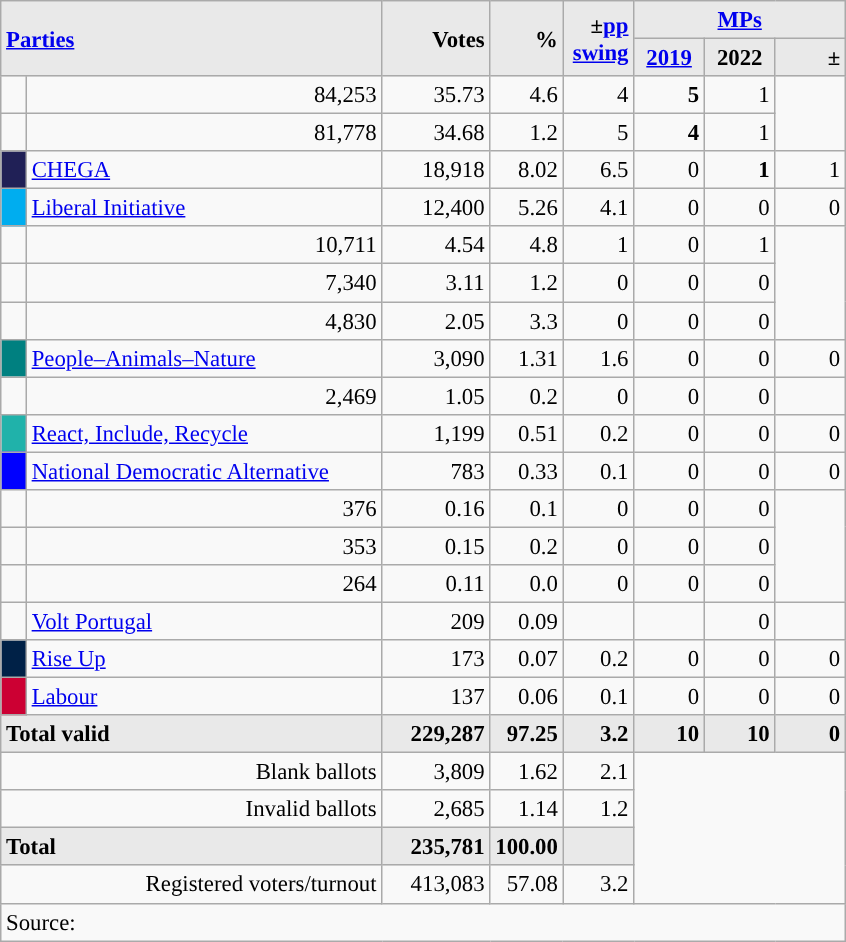<table class="wikitable" style="text-align:right; font-size:95%;">
<tr>
<th rowspan="2" colspan="2" style="background:#e9e9e9; text-align:left;" alignleft><a href='#'>Parties</a></th>
<th rowspan="2" style="background:#e9e9e9; text-align:right;">Votes</th>
<th rowspan="2" style="background:#e9e9e9; text-align:right;">%</th>
<th rowspan="2" style="background:#e9e9e9; text-align:right;">±<a href='#'>pp</a> <a href='#'>swing</a></th>
<th colspan="3" style="background:#e9e9e9; text-align:center;"><a href='#'>MPs</a></th>
</tr>
<tr style="background-color:#E9E9E9">
<th style="background-color:#E9E9E9;text-align:center;"><a href='#'>2019</a></th>
<th style="background-color:#E9E9E9;text-align:center;">2022</th>
<th style="background:#e9e9e9; text-align:right;">±</th>
</tr>
<tr>
<td></td>
<td>84,253</td>
<td>35.73</td>
<td>4.6</td>
<td>4</td>
<td><strong>5</strong></td>
<td>1</td>
</tr>
<tr>
<td></td>
<td>81,778</td>
<td>34.68</td>
<td>1.2</td>
<td>5</td>
<td><strong>4</strong></td>
<td>1</td>
</tr>
<tr>
<td style="width: 10px" bgcolor="#202056" align="center"></td>
<td align="left"><a href='#'>CHEGA</a></td>
<td>18,918</td>
<td>8.02</td>
<td>6.5</td>
<td>0</td>
<td><strong>1</strong></td>
<td>1</td>
</tr>
<tr>
<td style="width: 10px" bgcolor="#00ADEF" align="center"></td>
<td align="left"><a href='#'>Liberal Initiative</a></td>
<td>12,400</td>
<td>5.26</td>
<td>4.1</td>
<td>0</td>
<td>0</td>
<td>0</td>
</tr>
<tr>
<td></td>
<td>10,711</td>
<td>4.54</td>
<td>4.8</td>
<td>1</td>
<td>0</td>
<td>1</td>
</tr>
<tr>
<td></td>
<td>7,340</td>
<td>3.11</td>
<td>1.2</td>
<td>0</td>
<td>0</td>
<td>0</td>
</tr>
<tr>
<td></td>
<td>4,830</td>
<td>2.05</td>
<td>3.3</td>
<td>0</td>
<td>0</td>
<td>0</td>
</tr>
<tr>
<td style="width: 10px" bgcolor="teal" align="center"></td>
<td align="left"><a href='#'>People–Animals–Nature</a></td>
<td>3,090</td>
<td>1.31</td>
<td>1.6</td>
<td>0</td>
<td>0</td>
<td>0</td>
</tr>
<tr>
<td></td>
<td>2,469</td>
<td>1.05</td>
<td>0.2</td>
<td>0</td>
<td>0</td>
<td>0</td>
</tr>
<tr>
<td style="width: 10px" bgcolor="LightSeaGreen" align="center"></td>
<td align="left"><a href='#'>React, Include, Recycle</a></td>
<td>1,199</td>
<td>0.51</td>
<td>0.2</td>
<td>0</td>
<td>0</td>
<td>0</td>
</tr>
<tr>
<td style="width: 10px" bgcolor="blue" align="center"></td>
<td align="left"><a href='#'>National Democratic Alternative</a></td>
<td>783</td>
<td>0.33</td>
<td>0.1</td>
<td>0</td>
<td>0</td>
<td>0</td>
</tr>
<tr>
<td></td>
<td>376</td>
<td>0.16</td>
<td>0.1</td>
<td>0</td>
<td>0</td>
<td>0</td>
</tr>
<tr>
<td></td>
<td>353</td>
<td>0.15</td>
<td>0.2</td>
<td>0</td>
<td>0</td>
<td>0</td>
</tr>
<tr>
<td></td>
<td>264</td>
<td>0.11</td>
<td>0.0</td>
<td>0</td>
<td>0</td>
<td>0</td>
</tr>
<tr>
<td style="width: 10px"></td>
<td align="left"><a href='#'>Volt Portugal</a></td>
<td>209</td>
<td>0.09</td>
<td></td>
<td></td>
<td>0</td>
<td></td>
</tr>
<tr>
<td style="width: 10px" bgcolor="#002147" align="center"></td>
<td align="left"><a href='#'>Rise Up</a></td>
<td>173</td>
<td>0.07</td>
<td>0.2</td>
<td>0</td>
<td>0</td>
<td>0</td>
</tr>
<tr>
<td style="width: 10px" bgcolor="#CC0033" align="center"></td>
<td align="left"><a href='#'>Labour</a></td>
<td>137</td>
<td>0.06</td>
<td>0.1</td>
<td>0</td>
<td>0</td>
<td>0</td>
</tr>
<tr>
<td colspan=2 width="247" align=left style="background-color:#E9E9E9"><strong>Total valid</strong></td>
<td width="65" align="right" style="background-color:#E9E9E9"><strong>229,287</strong></td>
<td width="40" align="right" style="background-color:#E9E9E9"><strong>97.25</strong></td>
<td width="40" align="right" style="background-color:#E9E9E9"><strong>3.2</strong></td>
<td width="40" align="right" style="background-color:#E9E9E9"><strong>10</strong></td>
<td width="40" align="right" style="background-color:#E9E9E9"><strong>10</strong></td>
<td width="40" align="right" style="background-color:#E9E9E9"><strong>0</strong></td>
</tr>
<tr>
<td colspan=2>Blank ballots</td>
<td>3,809</td>
<td>1.62</td>
<td>2.1</td>
<td colspan=4 rowspan=4></td>
</tr>
<tr>
<td colspan=2>Invalid ballots</td>
<td>2,685</td>
<td>1.14</td>
<td>1.2</td>
</tr>
<tr>
<td colspan=2 align=left style="background-color:#E9E9E9"><strong>Total</strong></td>
<td width="50" align="right" style="background-color:#E9E9E9"><strong>235,781</strong></td>
<td width="40" align="right" style="background-color:#E9E9E9"><strong>100.00</strong></td>
<td width="40" align="right" style="background-color:#E9E9E9"></td>
</tr>
<tr>
<td colspan=2>Registered voters/turnout</td>
<td>413,083</td>
<td>57.08</td>
<td>3.2</td>
</tr>
<tr>
<td colspan=11 align=left>Source: </td>
</tr>
</table>
